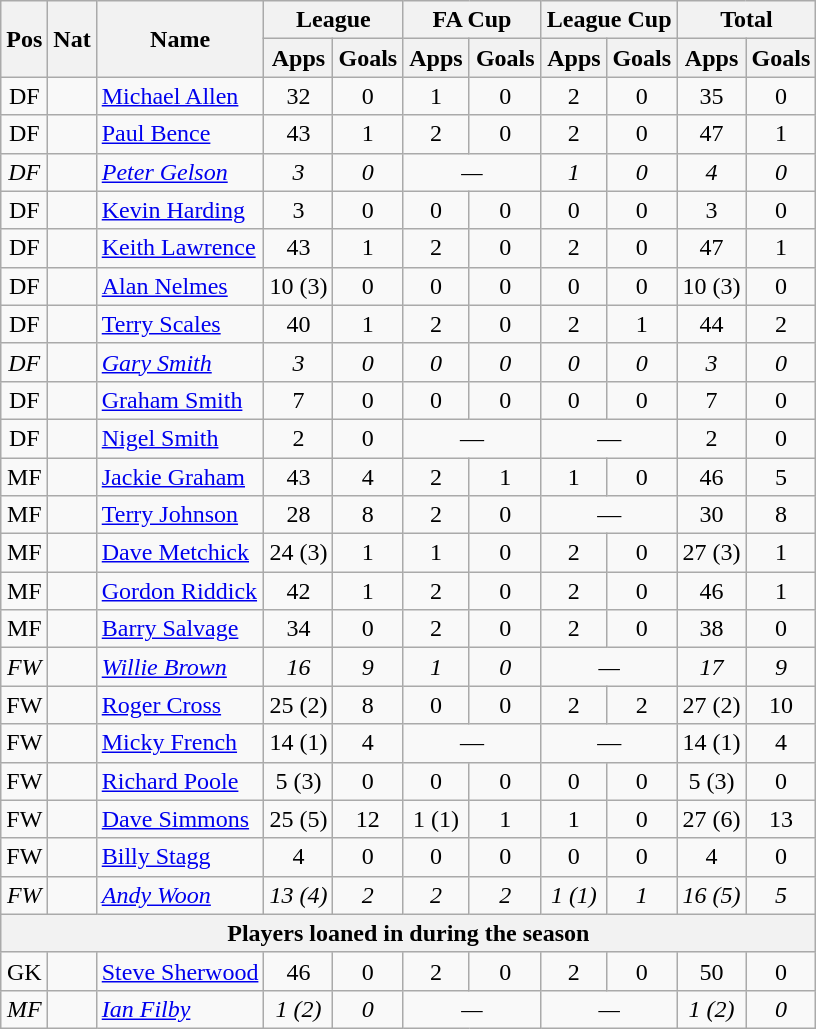<table class="wikitable" style="text-align:center">
<tr>
<th rowspan="2">Pos</th>
<th rowspan="2">Nat</th>
<th rowspan="2">Name</th>
<th colspan="2" style="width:85px;">League</th>
<th colspan="2" style="width:85px;">FA Cup</th>
<th colspan="2">League Cup</th>
<th colspan="2" style="width:85px;">Total</th>
</tr>
<tr>
<th>Apps</th>
<th>Goals</th>
<th>Apps</th>
<th>Goals</th>
<th>Apps</th>
<th>Goals</th>
<th>Apps</th>
<th>Goals</th>
</tr>
<tr>
<td>DF</td>
<td></td>
<td style="text-align:left;"><a href='#'>Michael Allen</a></td>
<td>32</td>
<td>0</td>
<td>1</td>
<td>0</td>
<td>2</td>
<td>0</td>
<td>35</td>
<td>0</td>
</tr>
<tr>
<td>DF</td>
<td></td>
<td style="text-align:left;"><a href='#'>Paul Bence</a></td>
<td>43</td>
<td>1</td>
<td>2</td>
<td>0</td>
<td>2</td>
<td>0</td>
<td>47</td>
<td>1</td>
</tr>
<tr>
<td><em>DF</em></td>
<td><em></em></td>
<td style="text-align:left;"><em><a href='#'>Peter Gelson</a></em></td>
<td><em>3</em></td>
<td><em>0</em></td>
<td colspan="2"><em>—</em></td>
<td><em>1</em></td>
<td><em>0</em></td>
<td><em>4</em></td>
<td><em>0</em></td>
</tr>
<tr>
<td>DF</td>
<td></td>
<td style="text-align:left;"><a href='#'>Kevin Harding</a></td>
<td>3</td>
<td>0</td>
<td>0</td>
<td>0</td>
<td>0</td>
<td>0</td>
<td>3</td>
<td>0</td>
</tr>
<tr>
<td>DF</td>
<td></td>
<td style="text-align:left;"><a href='#'>Keith Lawrence</a></td>
<td>43</td>
<td>1</td>
<td>2</td>
<td>0</td>
<td>2</td>
<td>0</td>
<td>47</td>
<td>1</td>
</tr>
<tr>
<td>DF</td>
<td></td>
<td style="text-align:left;"><a href='#'>Alan Nelmes</a></td>
<td>10 (3)</td>
<td>0</td>
<td>0</td>
<td>0</td>
<td>0</td>
<td>0</td>
<td>10 (3)</td>
<td>0</td>
</tr>
<tr>
<td>DF</td>
<td></td>
<td style="text-align:left;"><a href='#'>Terry Scales</a></td>
<td>40</td>
<td>1</td>
<td>2</td>
<td>0</td>
<td>2</td>
<td>1</td>
<td>44</td>
<td>2</td>
</tr>
<tr>
<td><em>DF</em></td>
<td><em></em></td>
<td style="text-align:left;"><a href='#'><em>Gary Smith</em></a></td>
<td><em>3</em></td>
<td><em>0</em></td>
<td><em>0</em></td>
<td><em>0</em></td>
<td><em>0</em></td>
<td><em>0</em></td>
<td><em>3</em></td>
<td><em>0</em></td>
</tr>
<tr>
<td>DF</td>
<td></td>
<td style="text-align:left;"><a href='#'>Graham Smith</a></td>
<td>7</td>
<td>0</td>
<td>0</td>
<td>0</td>
<td>0</td>
<td>0</td>
<td>7</td>
<td>0</td>
</tr>
<tr>
<td>DF</td>
<td></td>
<td style="text-align:left;"><a href='#'>Nigel Smith</a></td>
<td>2</td>
<td>0</td>
<td colspan="2">—</td>
<td colspan="2">—</td>
<td>2</td>
<td>0</td>
</tr>
<tr>
<td>MF</td>
<td></td>
<td style="text-align:left;"><a href='#'>Jackie Graham</a></td>
<td>43</td>
<td>4</td>
<td>2</td>
<td>1</td>
<td>1</td>
<td>0</td>
<td>46</td>
<td>5</td>
</tr>
<tr>
<td>MF</td>
<td></td>
<td style="text-align:left;"><a href='#'>Terry Johnson</a></td>
<td>28</td>
<td>8</td>
<td>2</td>
<td>0</td>
<td colspan="2">—</td>
<td>30</td>
<td>8</td>
</tr>
<tr>
<td>MF</td>
<td></td>
<td style="text-align:left;"><a href='#'>Dave Metchick</a></td>
<td>24 (3)</td>
<td>1</td>
<td>1</td>
<td>0</td>
<td>2</td>
<td>0</td>
<td>27 (3)</td>
<td>1</td>
</tr>
<tr>
<td>MF</td>
<td></td>
<td style="text-align:left;"><a href='#'>Gordon Riddick</a></td>
<td>42</td>
<td>1</td>
<td>2</td>
<td>0</td>
<td>2</td>
<td>0</td>
<td>46</td>
<td>1</td>
</tr>
<tr>
<td>MF</td>
<td></td>
<td style="text-align:left;"><a href='#'>Barry Salvage</a></td>
<td>34</td>
<td>0</td>
<td>2</td>
<td>0</td>
<td>2</td>
<td>0</td>
<td>38</td>
<td>0</td>
</tr>
<tr>
<td><em>FW</em></td>
<td><em></em></td>
<td style="text-align:left;"><a href='#'><em>Willie Brown</em></a></td>
<td><em>16</em></td>
<td><em>9</em></td>
<td><em>1</em></td>
<td><em>0</em></td>
<td colspan="2"><em>—</em></td>
<td><em>17</em></td>
<td><em>9</em></td>
</tr>
<tr>
<td>FW</td>
<td></td>
<td style="text-align:left;"><a href='#'>Roger Cross</a></td>
<td>25 (2)</td>
<td>8</td>
<td>0</td>
<td>0</td>
<td>2</td>
<td>2</td>
<td>27 (2)</td>
<td>10</td>
</tr>
<tr>
<td>FW</td>
<td></td>
<td style="text-align:left;"><a href='#'>Micky French</a></td>
<td>14 (1)</td>
<td>4</td>
<td colspan="2">—</td>
<td colspan="2">—</td>
<td>14 (1)</td>
<td>4</td>
</tr>
<tr>
<td>FW</td>
<td></td>
<td style="text-align:left;"><a href='#'>Richard Poole</a></td>
<td>5 (3)</td>
<td>0</td>
<td>0</td>
<td>0</td>
<td>0</td>
<td>0</td>
<td>5 (3)</td>
<td>0</td>
</tr>
<tr>
<td>FW</td>
<td></td>
<td style="text-align:left;"><a href='#'>Dave Simmons</a></td>
<td>25 (5)</td>
<td>12</td>
<td>1 (1)</td>
<td>1</td>
<td>1</td>
<td>0</td>
<td>27 (6)</td>
<td>13</td>
</tr>
<tr>
<td>FW</td>
<td></td>
<td style="text-align:left;"><a href='#'>Billy Stagg</a></td>
<td>4</td>
<td>0</td>
<td>0</td>
<td>0</td>
<td>0</td>
<td>0</td>
<td>4</td>
<td>0</td>
</tr>
<tr>
<td><em>FW</em></td>
<td><em></em></td>
<td style="text-align:left;"><em><a href='#'>Andy Woon</a></em></td>
<td><em>13 (4)</em></td>
<td><em>2</em></td>
<td><em>2</em></td>
<td><em>2</em></td>
<td><em>1 (1)</em></td>
<td><em>1</em></td>
<td><em>16 (5)</em></td>
<td><em>5</em></td>
</tr>
<tr>
<th colspan="11">Players loaned in during the season</th>
</tr>
<tr>
<td>GK</td>
<td></td>
<td style="text-align:left;"><a href='#'>Steve Sherwood</a></td>
<td>46</td>
<td>0</td>
<td>2</td>
<td>0</td>
<td>2</td>
<td>0</td>
<td>50</td>
<td>0</td>
</tr>
<tr>
<td><em>MF</em></td>
<td><em></em></td>
<td style="text-align:left;"><em><a href='#'>Ian Filby</a></em></td>
<td><em>1 (2)</em></td>
<td><em>0</em></td>
<td colspan="2"><em>—</em></td>
<td colspan="2"><em>—</em></td>
<td><em>1 (2)</em></td>
<td><em>0</em></td>
</tr>
</table>
